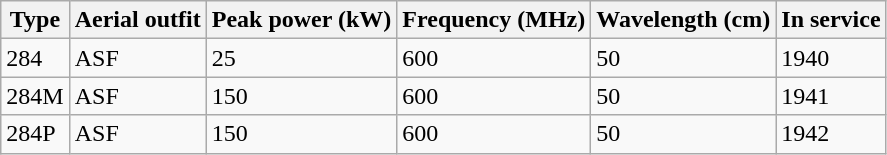<table class="wikitable">
<tr>
<th>Type</th>
<th>Aerial outfit</th>
<th>Peak power (kW)</th>
<th>Frequency (MHz)</th>
<th>Wavelength (cm)</th>
<th>In service</th>
</tr>
<tr>
<td>284</td>
<td>ASF</td>
<td>25</td>
<td>600</td>
<td>50</td>
<td>1940</td>
</tr>
<tr>
<td>284M</td>
<td>ASF</td>
<td>150</td>
<td>600</td>
<td>50</td>
<td>1941</td>
</tr>
<tr>
<td>284P</td>
<td>ASF</td>
<td>150</td>
<td>600</td>
<td>50</td>
<td>1942</td>
</tr>
</table>
